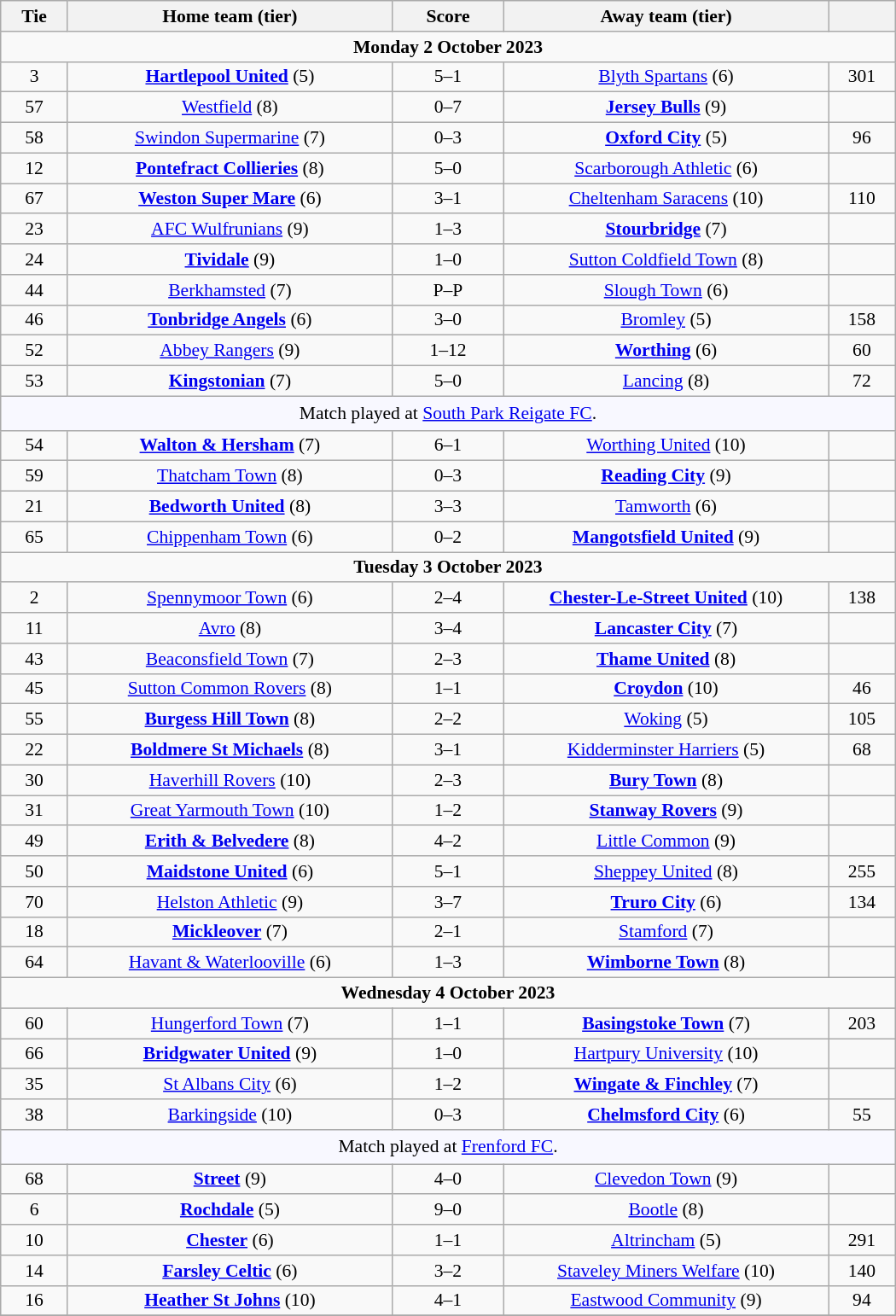<table class="wikitable" style="width:700px;text-align:center;font-size:90%">
<tr>
<th scope="col" style="width: 7.50%">Tie</th>
<th scope="col" style="width:36.25%">Home team (tier)</th>
<th scope="col" style="width:12.50%">Score</th>
<th scope="col" style="width:36.25%">Away team (tier)</th>
<th scope="col" style="width: 7.50%"></th>
</tr>
<tr>
<td colspan="5"><strong>Monday 2 October 2023</strong></td>
</tr>
<tr>
<td>3</td>
<td><strong><a href='#'>Hartlepool United</a></strong> (5)</td>
<td>5–1</td>
<td><a href='#'>Blyth Spartans</a> (6)</td>
<td>301</td>
</tr>
<tr>
<td>57</td>
<td><a href='#'>Westfield</a> (8)</td>
<td>0–7</td>
<td><strong><a href='#'>Jersey Bulls</a></strong> (9)</td>
<td></td>
</tr>
<tr>
<td>58</td>
<td><a href='#'>Swindon Supermarine</a> (7)</td>
<td>0–3</td>
<td><strong><a href='#'>Oxford City</a></strong> (5)</td>
<td>96</td>
</tr>
<tr>
<td>12</td>
<td><strong><a href='#'>Pontefract Collieries</a></strong> (8)</td>
<td>5–0</td>
<td><a href='#'>Scarborough Athletic</a> (6)</td>
<td></td>
</tr>
<tr>
<td>67</td>
<td><strong><a href='#'>Weston Super Mare</a></strong> (6)</td>
<td>3–1</td>
<td><a href='#'>Cheltenham Saracens</a> (10)</td>
<td>110</td>
</tr>
<tr>
<td>23</td>
<td><a href='#'>AFC Wulfrunians</a> (9)</td>
<td>1–3</td>
<td><strong><a href='#'>Stourbridge</a></strong> (7)</td>
<td></td>
</tr>
<tr>
<td>24</td>
<td><strong><a href='#'>Tividale</a></strong> (9)</td>
<td>1–0</td>
<td><a href='#'>Sutton Coldfield Town</a> (8)</td>
<td></td>
</tr>
<tr>
<td>44</td>
<td><a href='#'>Berkhamsted</a> (7)</td>
<td>P–P</td>
<td><a href='#'>Slough Town</a> (6)</td>
<td></td>
</tr>
<tr>
<td>46</td>
<td><strong><a href='#'>Tonbridge Angels</a></strong> (6)</td>
<td>3–0</td>
<td><a href='#'>Bromley</a> (5)</td>
<td>158</td>
</tr>
<tr>
<td>52</td>
<td><a href='#'>Abbey Rangers</a> (9)</td>
<td>1–12</td>
<td><strong><a href='#'>Worthing</a></strong> (6)</td>
<td>60</td>
</tr>
<tr>
<td>53</td>
<td><strong><a href='#'>Kingstonian</a></strong> (7)</td>
<td>5–0</td>
<td><a href='#'>Lancing</a> (8)</td>
<td>72</td>
</tr>
<tr>
<td colspan="5" style="background:GhostWhite;height:20px;text-align:center">Match played at <a href='#'>South Park Reigate FC</a>.</td>
</tr>
<tr>
<td>54</td>
<td><strong><a href='#'>Walton & Hersham</a></strong> (7)</td>
<td>6–1</td>
<td><a href='#'>Worthing United</a> (10)</td>
<td></td>
</tr>
<tr>
<td>59</td>
<td><a href='#'>Thatcham Town</a> (8)</td>
<td>0–3</td>
<td><strong><a href='#'>Reading City</a></strong> (9)</td>
<td></td>
</tr>
<tr>
<td>21</td>
<td><strong><a href='#'>Bedworth United</a></strong> (8)</td>
<td>3–3 </td>
<td><a href='#'>Tamworth</a> (6)</td>
<td></td>
</tr>
<tr>
<td>65</td>
<td><a href='#'>Chippenham Town</a> (6)</td>
<td>0–2</td>
<td><strong><a href='#'>Mangotsfield United</a></strong> (9)</td>
<td></td>
</tr>
<tr>
<td colspan="5"><strong>Tuesday 3 October 2023</strong></td>
</tr>
<tr>
<td>2</td>
<td><a href='#'>Spennymoor Town</a> (6)</td>
<td>2–4</td>
<td><strong><a href='#'>Chester-Le-Street United</a></strong> (10)</td>
<td>138</td>
</tr>
<tr>
<td>11</td>
<td><a href='#'>Avro</a> (8)</td>
<td>3–4</td>
<td><strong><a href='#'>Lancaster City</a></strong> (7)</td>
<td></td>
</tr>
<tr>
<td>43</td>
<td><a href='#'>Beaconsfield Town</a> (7)</td>
<td>2–3</td>
<td><strong><a href='#'>Thame United</a></strong> (8)</td>
<td></td>
</tr>
<tr>
<td>45</td>
<td><a href='#'>Sutton Common Rovers</a> (8)</td>
<td>1–1 </td>
<td><strong><a href='#'>Croydon</a></strong> (10)</td>
<td>46</td>
</tr>
<tr>
<td>55</td>
<td><strong><a href='#'>Burgess Hill Town</a></strong> (8)</td>
<td>2–2 </td>
<td><a href='#'>Woking</a> (5)</td>
<td>105</td>
</tr>
<tr>
<td>22</td>
<td><strong><a href='#'>Boldmere St Michaels</a></strong> (8)</td>
<td>3–1</td>
<td><a href='#'>Kidderminster Harriers</a> (5)</td>
<td>68</td>
</tr>
<tr>
<td>30</td>
<td><a href='#'>Haverhill Rovers</a> (10)</td>
<td>2–3</td>
<td><strong><a href='#'>Bury Town</a></strong> (8)</td>
<td></td>
</tr>
<tr>
<td>31</td>
<td><a href='#'>Great Yarmouth Town</a> (10)</td>
<td>1–2</td>
<td><strong><a href='#'>Stanway Rovers</a></strong> (9)</td>
<td></td>
</tr>
<tr>
<td>49</td>
<td><strong><a href='#'>Erith & Belvedere</a></strong> (8)</td>
<td>4–2</td>
<td><a href='#'>Little Common</a> (9)</td>
<td></td>
</tr>
<tr>
<td>50</td>
<td><strong><a href='#'>Maidstone United</a></strong> (6)</td>
<td>5–1</td>
<td><a href='#'>Sheppey United</a> (8)</td>
<td>255</td>
</tr>
<tr>
<td>70</td>
<td><a href='#'>Helston Athletic</a> (9)</td>
<td>3–7</td>
<td><strong><a href='#'>Truro City</a></strong> (6)</td>
<td>134</td>
</tr>
<tr>
<td>18</td>
<td><strong><a href='#'>Mickleover</a></strong> (7)</td>
<td>2–1</td>
<td><a href='#'>Stamford</a> (7)</td>
<td></td>
</tr>
<tr>
<td>64</td>
<td><a href='#'>Havant & Waterlooville</a> (6)</td>
<td>1–3</td>
<td><strong><a href='#'>Wimborne Town</a></strong> (8)</td>
<td></td>
</tr>
<tr>
<td colspan="5"><strong>Wednesday 4 October 2023</strong></td>
</tr>
<tr>
<td>60</td>
<td><a href='#'>Hungerford Town</a> (7)</td>
<td>1–1 </td>
<td><strong><a href='#'>Basingstoke Town</a></strong> (7)</td>
<td>203</td>
</tr>
<tr>
<td>66</td>
<td><strong><a href='#'>Bridgwater United</a></strong> (9)</td>
<td>1–0</td>
<td><a href='#'>Hartpury University</a> (10)</td>
<td></td>
</tr>
<tr>
<td>35</td>
<td><a href='#'>St Albans City</a> (6)</td>
<td>1–2</td>
<td><strong><a href='#'>Wingate & Finchley</a></strong> (7)</td>
<td></td>
</tr>
<tr>
<td>38</td>
<td><a href='#'>Barkingside</a> (10)</td>
<td>0–3</td>
<td><strong><a href='#'>Chelmsford City</a></strong> (6)</td>
<td>55</td>
</tr>
<tr>
<td colspan="5" style="background:GhostWhite;height:20px;text-align:center">Match played at <a href='#'>Frenford FC</a>.</td>
</tr>
<tr>
<td>68</td>
<td><strong><a href='#'>Street</a></strong> (9)</td>
<td>4–0</td>
<td><a href='#'>Clevedon Town</a> (9)</td>
<td></td>
</tr>
<tr>
<td>6</td>
<td><strong><a href='#'>Rochdale</a></strong> (5)</td>
<td>9–0</td>
<td><a href='#'>Bootle</a> (8)</td>
<td></td>
</tr>
<tr>
<td>10</td>
<td><strong><a href='#'>Chester</a></strong> (6)</td>
<td>1–1 </td>
<td><a href='#'>Altrincham</a> (5)</td>
<td>291</td>
</tr>
<tr>
<td>14</td>
<td><strong><a href='#'>Farsley Celtic</a></strong> (6)</td>
<td>3–2</td>
<td><a href='#'>Staveley Miners Welfare</a> (10)</td>
<td>140</td>
</tr>
<tr>
<td>16</td>
<td><strong><a href='#'>Heather St Johns</a></strong> (10)</td>
<td>4–1</td>
<td><a href='#'>Eastwood Community</a> (9)</td>
<td>94</td>
</tr>
<tr>
</tr>
</table>
